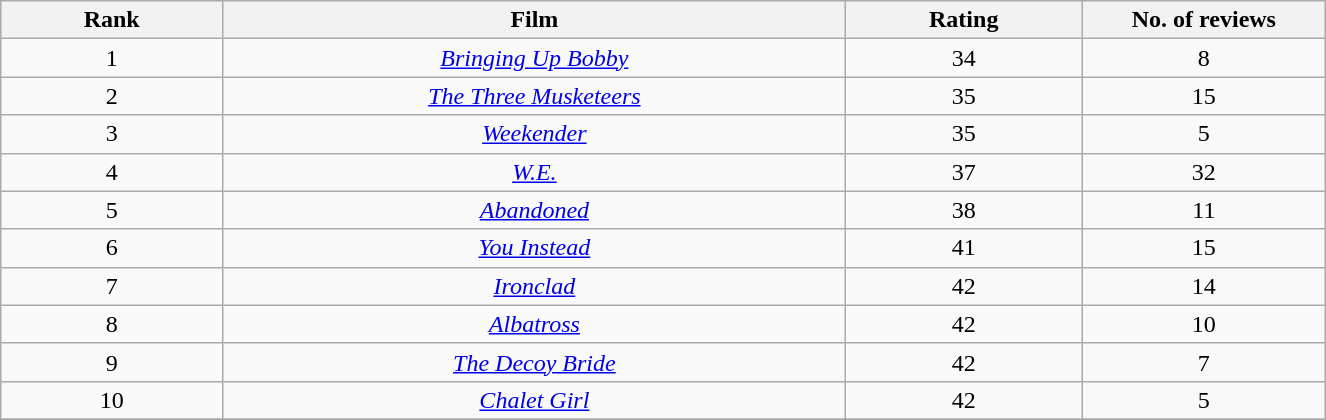<table class="wikitable sortable plainrowheaders" width="70%" style="text-align:center; margin: 1em auto 1em auto;">
<tr>
<th width=5%>Rank</th>
<th width=14%>Film</th>
<th width=5%>Rating</th>
<th width=5%>No. of reviews</th>
</tr>
<tr>
<td>1</td>
<td><em><a href='#'>Bringing Up Bobby</a></em></td>
<td>34</td>
<td>8</td>
</tr>
<tr>
<td>2</td>
<td><em><a href='#'>The Three Musketeers</a></em></td>
<td>35</td>
<td>15</td>
</tr>
<tr>
<td>3</td>
<td><em><a href='#'>Weekender</a></em></td>
<td>35</td>
<td>5</td>
</tr>
<tr>
<td>4</td>
<td><em><a href='#'>W.E.</a></em></td>
<td>37</td>
<td>32</td>
</tr>
<tr>
<td>5</td>
<td><em><a href='#'>Abandoned</a></em></td>
<td>38</td>
<td>11</td>
</tr>
<tr>
<td>6</td>
<td><em><a href='#'>You Instead</a></em></td>
<td>41</td>
<td>15</td>
</tr>
<tr>
<td>7</td>
<td><em><a href='#'>Ironclad</a></em></td>
<td>42</td>
<td>14</td>
</tr>
<tr>
<td>8</td>
<td><em><a href='#'>Albatross</a></em></td>
<td>42</td>
<td>10</td>
</tr>
<tr>
<td>9</td>
<td><em><a href='#'>The Decoy Bride</a></em></td>
<td>42</td>
<td>7</td>
</tr>
<tr>
<td>10</td>
<td><em><a href='#'>Chalet Girl</a></em></td>
<td>42</td>
<td>5</td>
</tr>
<tr>
</tr>
</table>
